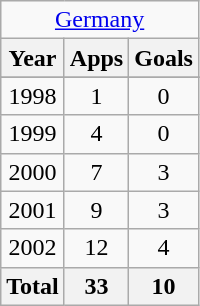<table class="wikitable" style="text-align:center">
<tr>
<td colspan=3><a href='#'>Germany</a></td>
</tr>
<tr>
<th>Year</th>
<th>Apps</th>
<th>Goals</th>
</tr>
<tr>
</tr>
<tr>
<td>1998</td>
<td>1</td>
<td>0</td>
</tr>
<tr>
<td>1999</td>
<td>4</td>
<td>0</td>
</tr>
<tr>
<td>2000</td>
<td>7</td>
<td>3</td>
</tr>
<tr>
<td>2001</td>
<td>9</td>
<td>3</td>
</tr>
<tr>
<td>2002</td>
<td>12</td>
<td>4</td>
</tr>
<tr>
<th>Total</th>
<th>33</th>
<th>10</th>
</tr>
</table>
